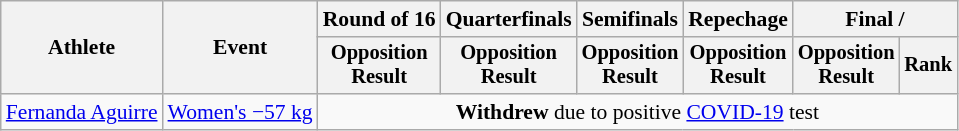<table class="wikitable" style="font-size:90%;">
<tr>
<th rowspan=2>Athlete</th>
<th rowspan=2>Event</th>
<th>Round of 16</th>
<th>Quarterfinals</th>
<th>Semifinals</th>
<th>Repechage</th>
<th colspan=2>Final / </th>
</tr>
<tr style="font-size:95%">
<th>Opposition<br>Result</th>
<th>Opposition<br>Result</th>
<th>Opposition<br>Result</th>
<th>Opposition<br>Result</th>
<th>Opposition<br>Result</th>
<th>Rank</th>
</tr>
<tr align=center>
<td align=left><a href='#'>Fernanda Aguirre</a></td>
<td align=left><a href='#'>Women's −57 kg</a></td>
<td colspan=6><strong>Withdrew</strong> due to positive <a href='#'>COVID-19</a> test</td>
</tr>
</table>
